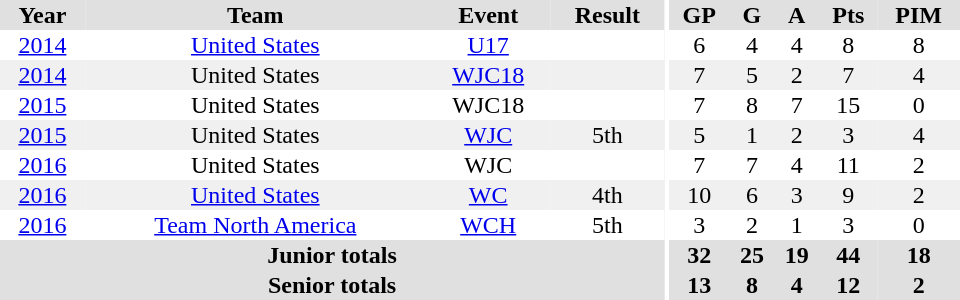<table border="0" cellpadding="1" cellspacing="0" ID="Table3" style="text-align:center; width:40em">
<tr ALIGN="center" bgcolor="#e0e0e0">
<th>Year</th>
<th>Team</th>
<th>Event</th>
<th>Result</th>
<th rowspan="101" bgcolor="#ffffff"></th>
<th>GP</th>
<th>G</th>
<th>A</th>
<th>Pts</th>
<th>PIM</th>
</tr>
<tr>
<td><a href='#'>2014</a></td>
<td><a href='#'>United States</a></td>
<td><a href='#'>U17</a></td>
<td></td>
<td>6</td>
<td>4</td>
<td>4</td>
<td>8</td>
<td>8</td>
</tr>
<tr bgcolor="#f0f0f0">
<td><a href='#'>2014</a></td>
<td>United States</td>
<td><a href='#'>WJC18</a></td>
<td></td>
<td>7</td>
<td>5</td>
<td>2</td>
<td>7</td>
<td>4</td>
</tr>
<tr>
<td><a href='#'>2015</a></td>
<td>United States</td>
<td>WJC18</td>
<td></td>
<td>7</td>
<td>8</td>
<td>7</td>
<td>15</td>
<td>0</td>
</tr>
<tr bgcolor="#f0f0f0">
<td><a href='#'>2015</a></td>
<td>United States</td>
<td><a href='#'>WJC</a></td>
<td>5th</td>
<td>5</td>
<td>1</td>
<td>2</td>
<td>3</td>
<td>4</td>
</tr>
<tr>
<td><a href='#'>2016</a></td>
<td>United States</td>
<td>WJC</td>
<td></td>
<td>7</td>
<td>7</td>
<td>4</td>
<td>11</td>
<td>2</td>
</tr>
<tr bgcolor="#f0f0f0">
<td><a href='#'>2016</a></td>
<td><a href='#'>United States</a></td>
<td><a href='#'>WC</a></td>
<td>4th</td>
<td>10</td>
<td>6</td>
<td>3</td>
<td>9</td>
<td>2</td>
</tr>
<tr>
<td><a href='#'>2016</a></td>
<td><a href='#'>Team North America</a></td>
<td><a href='#'>WCH</a></td>
<td>5th</td>
<td>3</td>
<td>2</td>
<td>1</td>
<td>3</td>
<td>0</td>
</tr>
<tr ALIGN="center" bgcolor="#e0e0e0">
<th colspan=4>Junior totals</th>
<th>32</th>
<th>25</th>
<th>19</th>
<th>44</th>
<th>18</th>
</tr>
<tr ALIGN="center" bgcolor="#e0e0e0">
<th colspan=4>Senior totals</th>
<th>13</th>
<th>8</th>
<th>4</th>
<th>12</th>
<th>2</th>
</tr>
</table>
